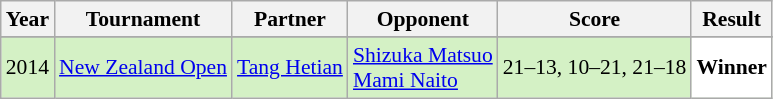<table class="sortable wikitable" style="font-size: 90%;">
<tr>
<th>Year</th>
<th>Tournament</th>
<th>Partner</th>
<th>Opponent</th>
<th>Score</th>
<th>Result</th>
</tr>
<tr>
</tr>
<tr style="background:#D4F1C5">
<td align="center">2014</td>
<td align="left"><a href='#'>New Zealand Open</a></td>
<td align="left"> <a href='#'>Tang Hetian</a></td>
<td align="left"> <a href='#'>Shizuka Matsuo</a><br> <a href='#'>Mami Naito</a></td>
<td align="left">21–13, 10–21, 21–18</td>
<td style="text-align:left; background:white"> <strong>Winner</strong></td>
</tr>
</table>
